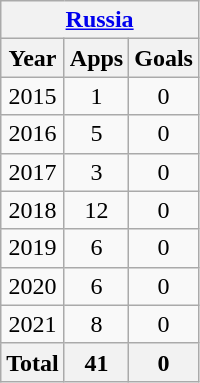<table class="wikitable" style="text-align:center">
<tr>
<th colspan=4><a href='#'>Russia</a></th>
</tr>
<tr>
<th>Year</th>
<th>Apps</th>
<th>Goals</th>
</tr>
<tr>
<td>2015</td>
<td>1</td>
<td>0</td>
</tr>
<tr>
<td>2016</td>
<td>5</td>
<td>0</td>
</tr>
<tr>
<td>2017</td>
<td>3</td>
<td>0</td>
</tr>
<tr>
<td>2018</td>
<td>12</td>
<td>0</td>
</tr>
<tr>
<td>2019</td>
<td>6</td>
<td>0</td>
</tr>
<tr>
<td>2020</td>
<td>6</td>
<td>0</td>
</tr>
<tr>
<td>2021</td>
<td>8</td>
<td>0</td>
</tr>
<tr>
<th>Total</th>
<th>41</th>
<th>0</th>
</tr>
</table>
